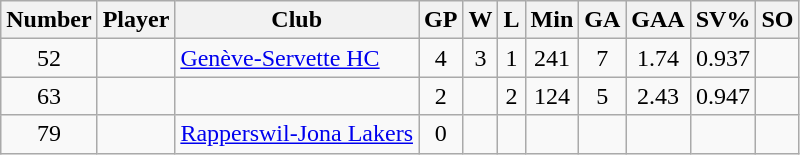<table class="wikitable sortable" style="text-align: center;">
<tr>
<th scope="col">Number</th>
<th scope="col">Player</th>
<th scope="col">Club</th>
<th scope="col">GP</th>
<th scope="col">W</th>
<th scope="col">L</th>
<th scope="col">Min</th>
<th scope="col">GA</th>
<th scope="col">GAA</th>
<th scope="col">SV%</th>
<th scope="col">SO</th>
</tr>
<tr>
<td>52</td>
<td scope="row" align=left></td>
<td align=left><a href='#'>Genève-Servette HC</a></td>
<td>4</td>
<td>3</td>
<td>1</td>
<td>241</td>
<td>7</td>
<td>1.74</td>
<td>0.937</td>
<td></td>
</tr>
<tr>
<td>63</td>
<td scope="row" align=left></td>
<td align=left></td>
<td>2</td>
<td></td>
<td>2</td>
<td>124</td>
<td>5</td>
<td>2.43</td>
<td>0.947</td>
<td></td>
</tr>
<tr>
<td>79</td>
<td scope="row" align=left></td>
<td align=left><a href='#'>Rapperswil-Jona Lakers</a></td>
<td>0</td>
<td></td>
<td></td>
<td></td>
<td></td>
<td></td>
<td></td>
<td></td>
</tr>
</table>
